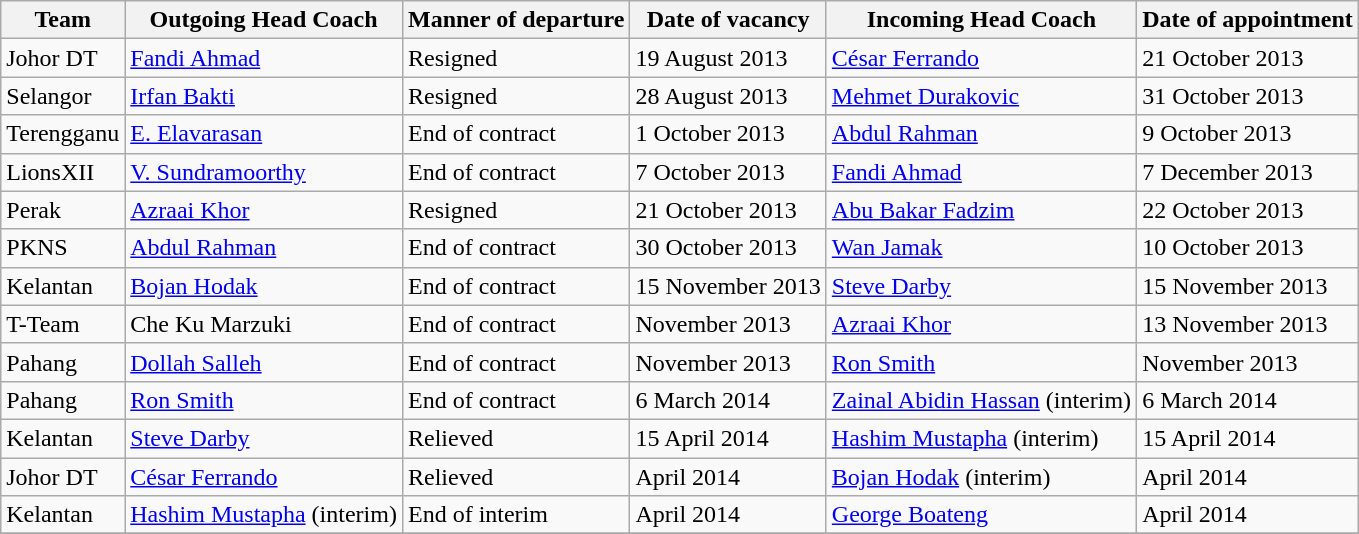<table class="wikitable">
<tr>
<th>Team</th>
<th>Outgoing Head Coach</th>
<th>Manner of departure</th>
<th>Date of vacancy</th>
<th>Incoming Head Coach</th>
<th>Date of appointment</th>
</tr>
<tr>
<td>Johor DT</td>
<td> <a href='#'>Fandi Ahmad</a></td>
<td>Resigned</td>
<td>19 August 2013</td>
<td> <a href='#'>César Ferrando</a></td>
<td>21 October 2013</td>
</tr>
<tr>
<td>Selangor</td>
<td> <a href='#'>Irfan Bakti</a></td>
<td>Resigned</td>
<td>28 August 2013</td>
<td> <a href='#'>Mehmet Durakovic</a></td>
<td>31 October 2013</td>
</tr>
<tr>
<td>Terengganu</td>
<td> <a href='#'>E. Elavarasan</a></td>
<td>End of contract</td>
<td>1 October 2013</td>
<td> <a href='#'>Abdul Rahman</a></td>
<td>9 October 2013</td>
</tr>
<tr>
<td>LionsXII</td>
<td> <a href='#'>V. Sundramoorthy</a></td>
<td>End of contract</td>
<td>7 October 2013</td>
<td> <a href='#'>Fandi Ahmad</a></td>
<td>7 December 2013</td>
</tr>
<tr>
<td>Perak</td>
<td> <a href='#'>Azraai Khor</a></td>
<td>Resigned</td>
<td>21 October 2013</td>
<td> <a href='#'>Abu Bakar Fadzim</a></td>
<td>22 October 2013</td>
</tr>
<tr>
<td>PKNS</td>
<td> <a href='#'>Abdul Rahman</a></td>
<td>End of contract</td>
<td>30 October 2013</td>
<td> <a href='#'>Wan Jamak</a></td>
<td>10 October 2013</td>
</tr>
<tr>
<td>Kelantan</td>
<td> <a href='#'>Bojan Hodak</a></td>
<td>End of contract</td>
<td>15 November 2013</td>
<td> <a href='#'>Steve Darby</a></td>
<td>15 November 2013</td>
</tr>
<tr>
<td>T-Team</td>
<td> Che Ku Marzuki</td>
<td>End of contract</td>
<td>November 2013</td>
<td> <a href='#'>Azraai Khor</a></td>
<td>13 November 2013</td>
</tr>
<tr>
<td>Pahang</td>
<td> <a href='#'>Dollah Salleh</a></td>
<td>End of contract</td>
<td>November 2013</td>
<td> <a href='#'>Ron Smith</a></td>
<td>November 2013</td>
</tr>
<tr>
<td>Pahang</td>
<td> <a href='#'>Ron Smith</a></td>
<td>End of contract</td>
<td>6 March 2014</td>
<td> <a href='#'>Zainal Abidin Hassan</a> (interim)</td>
<td>6 March 2014</td>
</tr>
<tr>
<td>Kelantan</td>
<td> <a href='#'>Steve Darby</a></td>
<td>Relieved</td>
<td>15 April 2014</td>
<td> <a href='#'>Hashim Mustapha</a> (interim)</td>
<td>15 April 2014</td>
</tr>
<tr>
<td>Johor DT</td>
<td> <a href='#'>César Ferrando</a></td>
<td>Relieved</td>
<td>April 2014</td>
<td> <a href='#'>Bojan Hodak</a> (interim)</td>
<td>April 2014</td>
</tr>
<tr>
<td>Kelantan</td>
<td> <a href='#'>Hashim Mustapha</a> (interim)</td>
<td>End of interim</td>
<td>April 2014</td>
<td> <a href='#'>George Boateng</a></td>
<td>April 2014</td>
</tr>
<tr>
</tr>
</table>
